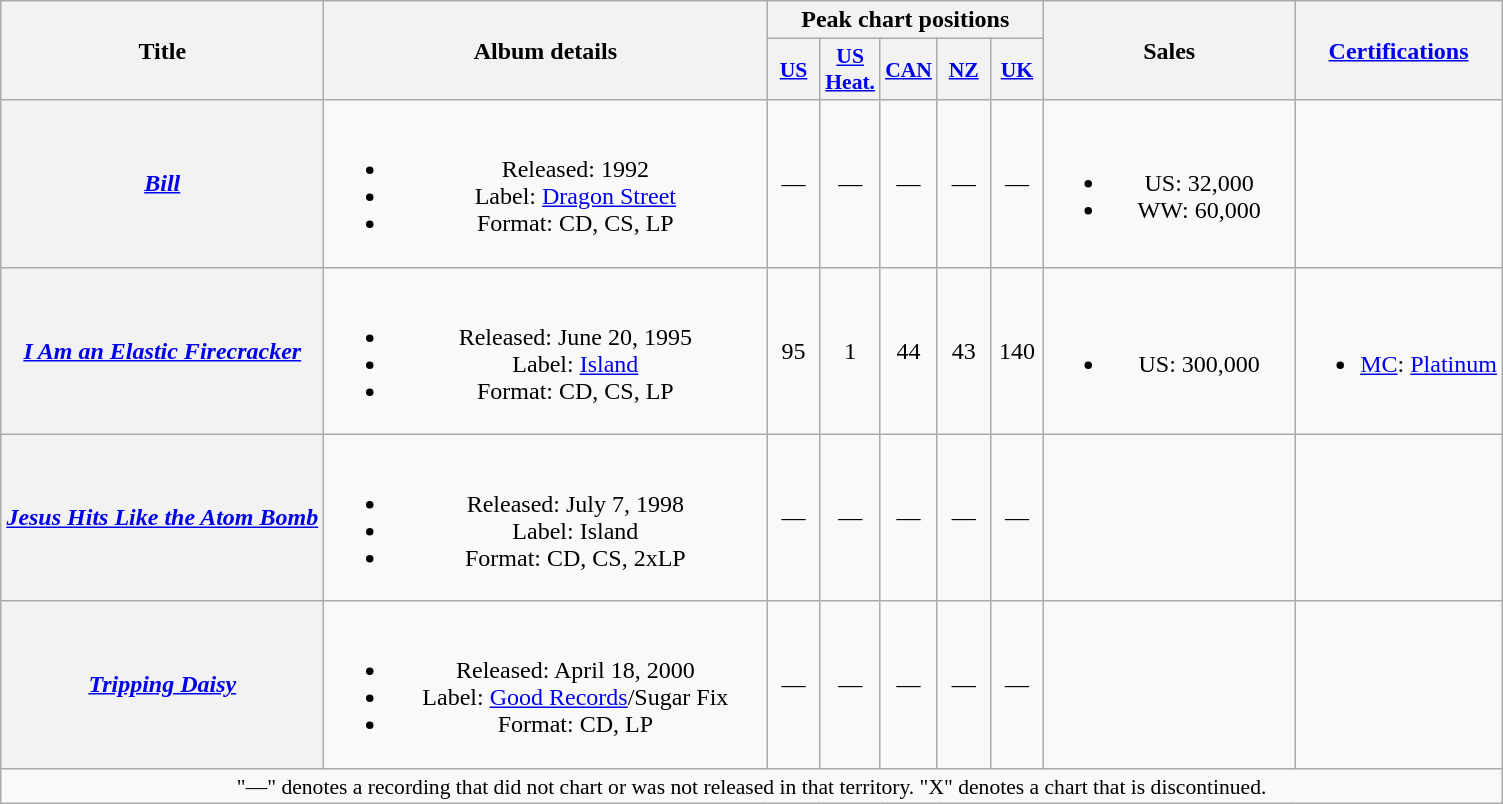<table class="wikitable plainrowheaders" style="text-align:center;" border="1">
<tr>
<th rowspan="2" scope="col" style="width:13em;">Title</th>
<th rowspan="2" scope="col" style="width:18em;">Album details</th>
<th colspan="5" scope="col">Peak chart positions</th>
<th rowspan="2" scope="col" style="width:10em;">Sales</th>
<th rowspan="2"><a href='#'>Certifications</a></th>
</tr>
<tr>
<th scope="col" style="width:2em;font-size:90%;"><a href='#'>US</a><br></th>
<th scope="col" style="width:2em;font-size:90%;"><a href='#'>US<br>Heat.</a><br></th>
<th scope="col" style="width:2em;font-size:90%;"><a href='#'>CAN</a><br></th>
<th scope="col" style="width:2em;font-size:90%;"><a href='#'>NZ</a><br></th>
<th scope="col" style="width:2em;font-size:90%;"><a href='#'>UK</a><br></th>
</tr>
<tr>
<th scope="row"><em><a href='#'>Bill</a></em></th>
<td><br><ul><li>Released: 1992</li><li>Label: <a href='#'>Dragon Street</a></li><li>Format: CD, CS, LP</li></ul></td>
<td>—</td>
<td>—</td>
<td>—</td>
<td>—</td>
<td>—</td>
<td><br><ul><li>US: 32,000</li><li>WW: 60,000</li></ul></td>
<td></td>
</tr>
<tr>
<th scope="row"><em><a href='#'>I Am an Elastic Firecracker</a></em></th>
<td><br><ul><li>Released: June 20, 1995</li><li>Label: <a href='#'>Island</a></li><li>Format: CD, CS, LP</li></ul></td>
<td>95</td>
<td>1</td>
<td>44</td>
<td>43</td>
<td>140</td>
<td><br><ul><li>US: 300,000</li></ul></td>
<td><br><ul><li><a href='#'>MC</a>: <a href='#'>Platinum</a></li></ul></td>
</tr>
<tr>
<th scope="row"><em><a href='#'>Jesus Hits Like the Atom Bomb</a></em></th>
<td><br><ul><li>Released: July 7, 1998</li><li>Label: Island</li><li>Format: CD, CS, 2xLP</li></ul></td>
<td>—</td>
<td>—</td>
<td>—</td>
<td>—</td>
<td>—</td>
<td></td>
<td></td>
</tr>
<tr>
<th scope="row"><em><a href='#'>Tripping Daisy</a></em></th>
<td><br><ul><li>Released: April 18, 2000</li><li>Label: <a href='#'>Good Records</a>/Sugar Fix</li><li>Format: CD, LP</li></ul></td>
<td>—</td>
<td>—</td>
<td>—</td>
<td>—</td>
<td>—</td>
<td></td>
<td></td>
</tr>
<tr>
<td colspan="9" style="font-size:90%">"—" denotes a recording that did not chart or was not released in that territory. "X" denotes a chart that is discontinued.</td>
</tr>
</table>
